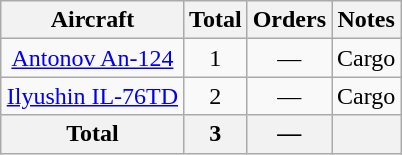<table class="wikitable" style="margin:0.5em auto; text-align:center">
<tr>
<th>Aircraft</th>
<th>Total</th>
<th>Orders</th>
<th>Notes</th>
</tr>
<tr>
<td><a href='#'>Antonov An-124</a></td>
<td>1</td>
<td>—</td>
<td>Cargo</td>
</tr>
<tr>
<td><a href='#'>Ilyushin IL-76TD</a></td>
<td>2</td>
<td>—</td>
<td>Cargo</td>
</tr>
<tr>
<th>Total</th>
<th>3</th>
<th>—</th>
<th></th>
</tr>
</table>
